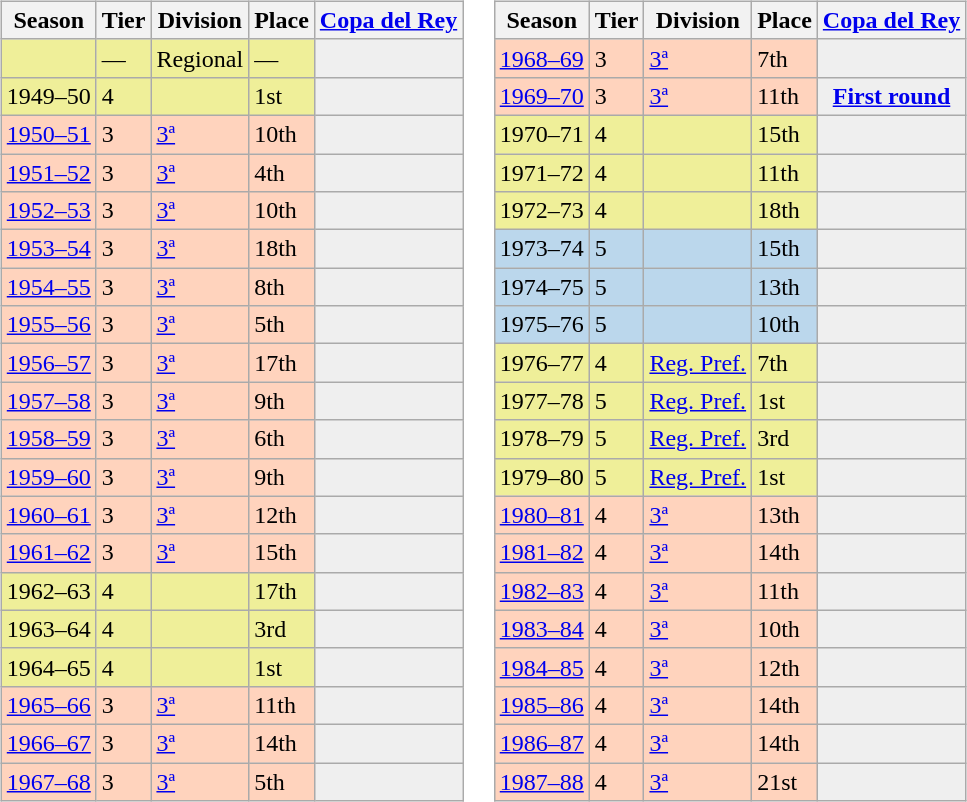<table>
<tr>
<td valign="top" width=0%><br><table class="wikitable">
<tr style="background:#f0f6fa;">
<th>Season</th>
<th>Tier</th>
<th>Division</th>
<th>Place</th>
<th><a href='#'>Copa del Rey</a></th>
</tr>
<tr>
<td style="background:#EFEF99;"></td>
<td style="background:#EFEF99;">—</td>
<td style="background:#EFEF99;">Regional</td>
<td style="background:#EFEF99;">—</td>
<th style="background:#efefef;"></th>
</tr>
<tr>
<td style="background:#EFEF99;">1949–50</td>
<td style="background:#EFEF99;">4</td>
<td style="background:#EFEF99;"></td>
<td style="background:#EFEF99;">1st</td>
<th style="background:#efefef;"></th>
</tr>
<tr>
<td style="background:#FFD3BD;"><a href='#'>1950–51</a></td>
<td style="background:#FFD3BD;">3</td>
<td style="background:#FFD3BD;"><a href='#'>3ª</a></td>
<td style="background:#FFD3BD;">10th</td>
<td style="background:#efefef;"></td>
</tr>
<tr>
<td style="background:#FFD3BD;"><a href='#'>1951–52</a></td>
<td style="background:#FFD3BD;">3</td>
<td style="background:#FFD3BD;"><a href='#'>3ª</a></td>
<td style="background:#FFD3BD;">4th</td>
<td style="background:#efefef;"></td>
</tr>
<tr>
<td style="background:#FFD3BD;"><a href='#'>1952–53</a></td>
<td style="background:#FFD3BD;">3</td>
<td style="background:#FFD3BD;"><a href='#'>3ª</a></td>
<td style="background:#FFD3BD;">10th</td>
<th style="background:#efefef;"></th>
</tr>
<tr>
<td style="background:#FFD3BD;"><a href='#'>1953–54</a></td>
<td style="background:#FFD3BD;">3</td>
<td style="background:#FFD3BD;"><a href='#'>3ª</a></td>
<td style="background:#FFD3BD;">18th</td>
<th style="background:#efefef;"></th>
</tr>
<tr>
<td style="background:#FFD3BD;"><a href='#'>1954–55</a></td>
<td style="background:#FFD3BD;">3</td>
<td style="background:#FFD3BD;"><a href='#'>3ª</a></td>
<td style="background:#FFD3BD;">8th</td>
<th style="background:#efefef;"></th>
</tr>
<tr>
<td style="background:#FFD3BD;"><a href='#'>1955–56</a></td>
<td style="background:#FFD3BD;">3</td>
<td style="background:#FFD3BD;"><a href='#'>3ª</a></td>
<td style="background:#FFD3BD;">5th</td>
<th style="background:#efefef;"></th>
</tr>
<tr>
<td style="background:#FFD3BD;"><a href='#'>1956–57</a></td>
<td style="background:#FFD3BD;">3</td>
<td style="background:#FFD3BD;"><a href='#'>3ª</a></td>
<td style="background:#FFD3BD;">17th</td>
<td style="background:#efefef;"></td>
</tr>
<tr>
<td style="background:#FFD3BD;"><a href='#'>1957–58</a></td>
<td style="background:#FFD3BD;">3</td>
<td style="background:#FFD3BD;"><a href='#'>3ª</a></td>
<td style="background:#FFD3BD;">9th</td>
<th style="background:#efefef;"></th>
</tr>
<tr>
<td style="background:#FFD3BD;"><a href='#'>1958–59</a></td>
<td style="background:#FFD3BD;">3</td>
<td style="background:#FFD3BD;"><a href='#'>3ª</a></td>
<td style="background:#FFD3BD;">6th</td>
<th style="background:#efefef;"></th>
</tr>
<tr>
<td style="background:#FFD3BD;"><a href='#'>1959–60</a></td>
<td style="background:#FFD3BD;">3</td>
<td style="background:#FFD3BD;"><a href='#'>3ª</a></td>
<td style="background:#FFD3BD;">9th</td>
<th style="background:#efefef;"></th>
</tr>
<tr>
<td style="background:#FFD3BD;"><a href='#'>1960–61</a></td>
<td style="background:#FFD3BD;">3</td>
<td style="background:#FFD3BD;"><a href='#'>3ª</a></td>
<td style="background:#FFD3BD;">12th</td>
<td style="background:#efefef;"></td>
</tr>
<tr>
<td style="background:#FFD3BD;"><a href='#'>1961–62</a></td>
<td style="background:#FFD3BD;">3</td>
<td style="background:#FFD3BD;"><a href='#'>3ª</a></td>
<td style="background:#FFD3BD;">15th</td>
<td style="background:#efefef;"></td>
</tr>
<tr>
<td style="background:#EFEF99;">1962–63</td>
<td style="background:#EFEF99;">4</td>
<td style="background:#EFEF99;"></td>
<td style="background:#EFEF99;">17th</td>
<th style="background:#efefef;"></th>
</tr>
<tr>
<td style="background:#EFEF99;">1963–64</td>
<td style="background:#EFEF99;">4</td>
<td style="background:#EFEF99;"></td>
<td style="background:#EFEF99;">3rd</td>
<th style="background:#efefef;"></th>
</tr>
<tr>
<td style="background:#EFEF99;">1964–65</td>
<td style="background:#EFEF99;">4</td>
<td style="background:#EFEF99;"></td>
<td style="background:#EFEF99;">1st</td>
<th style="background:#efefef;"></th>
</tr>
<tr>
<td style="background:#FFD3BD;"><a href='#'>1965–66</a></td>
<td style="background:#FFD3BD;">3</td>
<td style="background:#FFD3BD;"><a href='#'>3ª</a></td>
<td style="background:#FFD3BD;">11th</td>
<td style="background:#efefef;"></td>
</tr>
<tr>
<td style="background:#FFD3BD;"><a href='#'>1966–67</a></td>
<td style="background:#FFD3BD;">3</td>
<td style="background:#FFD3BD;"><a href='#'>3ª</a></td>
<td style="background:#FFD3BD;">14th</td>
<th style="background:#efefef;"></th>
</tr>
<tr>
<td style="background:#FFD3BD;"><a href='#'>1967–68</a></td>
<td style="background:#FFD3BD;">3</td>
<td style="background:#FFD3BD;"><a href='#'>3ª</a></td>
<td style="background:#FFD3BD;">5th</td>
<th style="background:#efefef;"></th>
</tr>
</table>
</td>
<td valign="top" width=0%><br><table class="wikitable">
<tr style="background:#f0f6fa;">
<th>Season</th>
<th>Tier</th>
<th>Division</th>
<th>Place</th>
<th><a href='#'>Copa del Rey</a></th>
</tr>
<tr>
<td style="background:#FFD3BD;"><a href='#'>1968–69</a></td>
<td style="background:#FFD3BD;">3</td>
<td style="background:#FFD3BD;"><a href='#'>3ª</a></td>
<td style="background:#FFD3BD;">7th</td>
<th style="background:#efefef;"></th>
</tr>
<tr>
<td style="background:#FFD3BD;"><a href='#'>1969–70</a></td>
<td style="background:#FFD3BD;">3</td>
<td style="background:#FFD3BD;"><a href='#'>3ª</a></td>
<td style="background:#FFD3BD;">11th</td>
<th style="background:#efefef;"><a href='#'>First round</a></th>
</tr>
<tr>
<td style="background:#EFEF99;">1970–71</td>
<td style="background:#EFEF99;">4</td>
<td style="background:#EFEF99;"></td>
<td style="background:#EFEF99;">15th</td>
<th style="background:#efefef;"></th>
</tr>
<tr>
<td style="background:#EFEF99;">1971–72</td>
<td style="background:#EFEF99;">4</td>
<td style="background:#EFEF99;"></td>
<td style="background:#EFEF99;">11th</td>
<th style="background:#efefef;"></th>
</tr>
<tr>
<td style="background:#EFEF99;">1972–73</td>
<td style="background:#EFEF99;">4</td>
<td style="background:#EFEF99;"></td>
<td style="background:#EFEF99;">18th</td>
<th style="background:#efefef;"></th>
</tr>
<tr>
<td style="background:#BBD7EC;">1973–74</td>
<td style="background:#BBD7EC;">5</td>
<td style="background:#BBD7EC;"></td>
<td style="background:#BBD7EC;">15th</td>
<th style="background:#efefef;"></th>
</tr>
<tr>
<td style="background:#BBD7EC;">1974–75</td>
<td style="background:#BBD7EC;">5</td>
<td style="background:#BBD7EC;"></td>
<td style="background:#BBD7EC;">13th</td>
<th style="background:#efefef;"></th>
</tr>
<tr>
<td style="background:#BBD7EC;">1975–76</td>
<td style="background:#BBD7EC;">5</td>
<td style="background:#BBD7EC;"></td>
<td style="background:#BBD7EC;">10th</td>
<th style="background:#efefef;"></th>
</tr>
<tr>
<td style="background:#EFEF99;">1976–77</td>
<td style="background:#EFEF99;">4</td>
<td style="background:#EFEF99;"><a href='#'>Reg. Pref.</a></td>
<td style="background:#EFEF99;">7th</td>
<th style="background:#efefef;"></th>
</tr>
<tr>
<td style="background:#EFEF99;">1977–78</td>
<td style="background:#EFEF99;">5</td>
<td style="background:#EFEF99;"><a href='#'>Reg. Pref.</a></td>
<td style="background:#EFEF99;">1st</td>
<th style="background:#efefef;"></th>
</tr>
<tr>
<td style="background:#EFEF99;">1978–79</td>
<td style="background:#EFEF99;">5</td>
<td style="background:#EFEF99;"><a href='#'>Reg. Pref.</a></td>
<td style="background:#EFEF99;">3rd</td>
<th style="background:#efefef;"></th>
</tr>
<tr>
<td style="background:#EFEF99;">1979–80</td>
<td style="background:#EFEF99;">5</td>
<td style="background:#EFEF99;"><a href='#'>Reg. Pref.</a></td>
<td style="background:#EFEF99;">1st</td>
<th style="background:#efefef;"></th>
</tr>
<tr>
<td style="background:#FFD3BD;"><a href='#'>1980–81</a></td>
<td style="background:#FFD3BD;">4</td>
<td style="background:#FFD3BD;"><a href='#'>3ª</a></td>
<td style="background:#FFD3BD;">13th</td>
<td style="background:#efefef;"></td>
</tr>
<tr>
<td style="background:#FFD3BD;"><a href='#'>1981–82</a></td>
<td style="background:#FFD3BD;">4</td>
<td style="background:#FFD3BD;"><a href='#'>3ª</a></td>
<td style="background:#FFD3BD;">14th</td>
<td style="background:#efefef;"></td>
</tr>
<tr>
<td style="background:#FFD3BD;"><a href='#'>1982–83</a></td>
<td style="background:#FFD3BD;">4</td>
<td style="background:#FFD3BD;"><a href='#'>3ª</a></td>
<td style="background:#FFD3BD;">11th</td>
<th style="background:#efefef;"></th>
</tr>
<tr>
<td style="background:#FFD3BD;"><a href='#'>1983–84</a></td>
<td style="background:#FFD3BD;">4</td>
<td style="background:#FFD3BD;"><a href='#'>3ª</a></td>
<td style="background:#FFD3BD;">10th</td>
<th style="background:#efefef;"></th>
</tr>
<tr>
<td style="background:#FFD3BD;"><a href='#'>1984–85</a></td>
<td style="background:#FFD3BD;">4</td>
<td style="background:#FFD3BD;"><a href='#'>3ª</a></td>
<td style="background:#FFD3BD;">12th</td>
<th style="background:#efefef;"></th>
</tr>
<tr>
<td style="background:#FFD3BD;"><a href='#'>1985–86</a></td>
<td style="background:#FFD3BD;">4</td>
<td style="background:#FFD3BD;"><a href='#'>3ª</a></td>
<td style="background:#FFD3BD;">14th</td>
<td style="background:#efefef;"></td>
</tr>
<tr>
<td style="background:#FFD3BD;"><a href='#'>1986–87</a></td>
<td style="background:#FFD3BD;">4</td>
<td style="background:#FFD3BD;"><a href='#'>3ª</a></td>
<td style="background:#FFD3BD;">14th</td>
<td style="background:#efefef;"></td>
</tr>
<tr>
<td style="background:#FFD3BD;"><a href='#'>1987–88</a></td>
<td style="background:#FFD3BD;">4</td>
<td style="background:#FFD3BD;"><a href='#'>3ª</a></td>
<td style="background:#FFD3BD;">21st</td>
<td style="background:#efefef;"></td>
</tr>
</table>
</td>
</tr>
</table>
